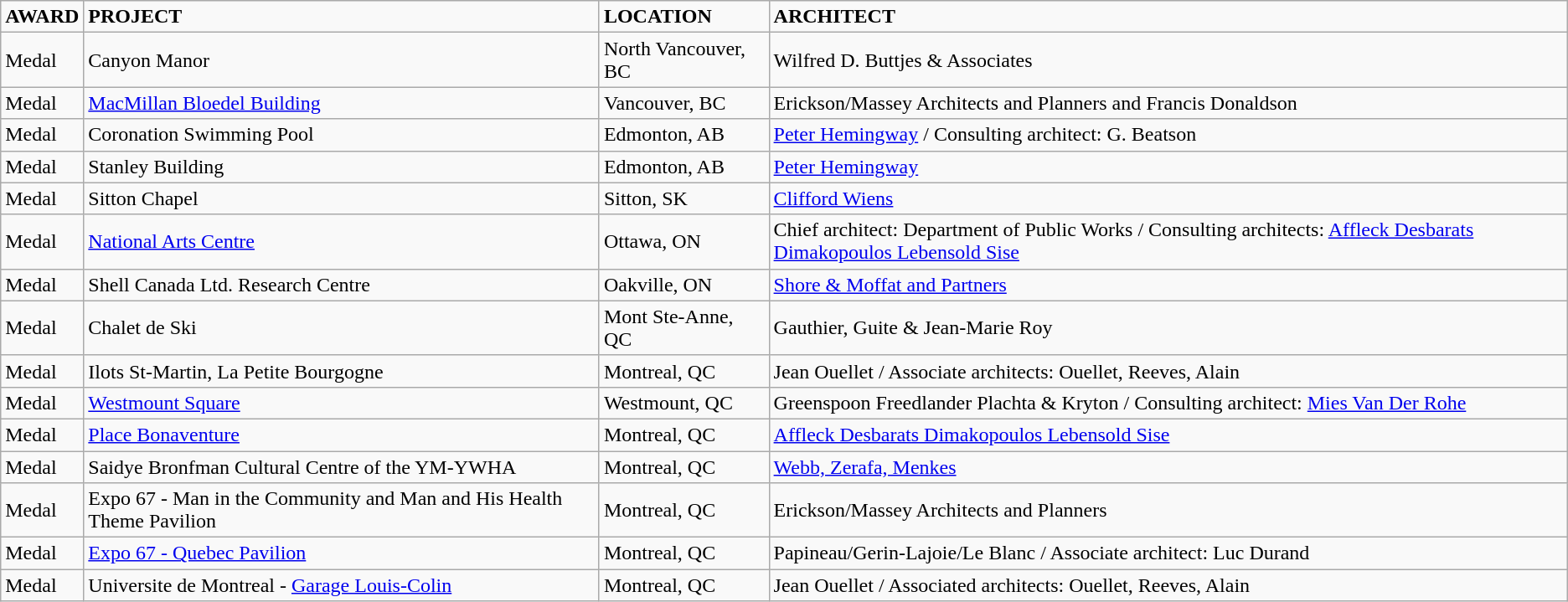<table class="wikitable sortable">
<tr>
<td><strong>AWARD</strong></td>
<td><strong>PROJECT</strong></td>
<td><strong>LOCATION</strong></td>
<td><strong>ARCHITECT</strong></td>
</tr>
<tr>
<td>Medal</td>
<td>Canyon Manor</td>
<td>North Vancouver, BC</td>
<td>Wilfred D. Buttjes & Associates</td>
</tr>
<tr>
<td>Medal</td>
<td><a href='#'>MacMillan Bloedel Building</a></td>
<td>Vancouver, BC</td>
<td>Erickson/Massey Architects and Planners and Francis Donaldson</td>
</tr>
<tr>
<td>Medal</td>
<td>Coronation Swimming Pool</td>
<td>Edmonton, AB</td>
<td><a href='#'>Peter Hemingway</a> / Consulting architect: G. Beatson</td>
</tr>
<tr>
<td>Medal</td>
<td>Stanley Building</td>
<td>Edmonton, AB</td>
<td><a href='#'>Peter Hemingway</a></td>
</tr>
<tr>
<td>Medal</td>
<td>Sitton Chapel</td>
<td>Sitton, SK</td>
<td><a href='#'>Clifford Wiens</a></td>
</tr>
<tr>
<td>Medal</td>
<td><a href='#'>National Arts Centre</a></td>
<td>Ottawa, ON</td>
<td>Chief architect: Department of Public Works / Consulting architects: <a href='#'>Affleck  Desbarats Dimakopoulos Lebensold Sise</a></td>
</tr>
<tr>
<td>Medal</td>
<td>Shell Canada Ltd. Research Centre</td>
<td>Oakville, ON</td>
<td><a href='#'>Shore & Moffat and Partners</a></td>
</tr>
<tr>
<td>Medal</td>
<td>Chalet de Ski</td>
<td>Mont Ste-Anne, QC</td>
<td>Gauthier, Guite & Jean-Marie Roy</td>
</tr>
<tr>
<td>Medal</td>
<td>Ilots St-Martin, La Petite Bourgogne</td>
<td>Montreal, QC</td>
<td>Jean Ouellet / Associate architects: Ouellet, Reeves, Alain</td>
</tr>
<tr>
<td>Medal</td>
<td><a href='#'>Westmount Square</a></td>
<td>Westmount, QC</td>
<td>Greenspoon Freedlander Plachta & Kryton / Consulting architect: <a href='#'>Mies  Van Der Rohe</a></td>
</tr>
<tr>
<td>Medal</td>
<td><a href='#'>Place Bonaventure</a></td>
<td>Montreal, QC</td>
<td><a href='#'>Affleck Desbarats Dimakopoulos Lebensold Sise</a></td>
</tr>
<tr>
<td>Medal</td>
<td>Saidye Bronfman Cultural Centre of the YM-YWHA</td>
<td>Montreal, QC</td>
<td><a href='#'>Webb, Zerafa, Menkes</a></td>
</tr>
<tr>
<td>Medal</td>
<td>Expo 67 - Man in the Community and Man and His Health Theme Pavilion</td>
<td>Montreal, QC</td>
<td>Erickson/Massey Architects and Planners</td>
</tr>
<tr>
<td>Medal</td>
<td><a href='#'>Expo 67 - Quebec Pavilion</a></td>
<td>Montreal, QC</td>
<td>Papineau/Gerin-Lajoie/Le Blanc / Associate architect: Luc Durand</td>
</tr>
<tr>
<td>Medal</td>
<td>Universite de Montreal - <a href='#'>Garage Louis-Colin</a></td>
<td>Montreal, QC</td>
<td>Jean Ouellet / Associated architects: Ouellet, Reeves, Alain</td>
</tr>
</table>
